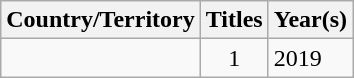<table class="wikitable">
<tr>
<th>Country/Territory</th>
<th>Titles</th>
<th>Year(s)</th>
</tr>
<tr>
<td></td>
<td style="text-align:center;">1</td>
<td>2019</td>
</tr>
</table>
